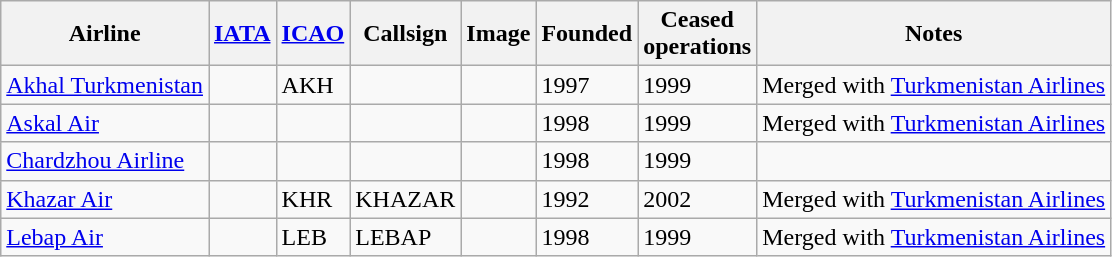<table class="wikitable sortable">
<tr>
<th>Airline</th>
<th><a href='#'>IATA</a></th>
<th><a href='#'>ICAO</a></th>
<th>Callsign</th>
<th>Image</th>
<th>Founded</th>
<th>Ceased <br> operations</th>
<th>Notes</th>
</tr>
<tr>
<td><a href='#'>Akhal Turkmenistan</a></td>
<td></td>
<td>AKH</td>
<td></td>
<td></td>
<td>1997</td>
<td>1999</td>
<td>Merged with <a href='#'>Turkmenistan Airlines</a></td>
</tr>
<tr>
<td><a href='#'>Askal Air</a></td>
<td></td>
<td></td>
<td></td>
<td></td>
<td>1998</td>
<td>1999</td>
<td>Merged with <a href='#'>Turkmenistan Airlines</a></td>
</tr>
<tr>
<td><a href='#'>Chardzhou Airline</a></td>
<td></td>
<td></td>
<td></td>
<td></td>
<td>1998</td>
<td>1999</td>
<td></td>
</tr>
<tr>
<td><a href='#'>Khazar Air</a></td>
<td></td>
<td>KHR</td>
<td>KHAZAR</td>
<td></td>
<td>1992</td>
<td>2002</td>
<td>Merged with <a href='#'>Turkmenistan Airlines</a></td>
</tr>
<tr>
<td><a href='#'>Lebap Air</a></td>
<td></td>
<td>LEB</td>
<td>LEBAP</td>
<td></td>
<td>1998</td>
<td>1999</td>
<td>Merged with <a href='#'>Turkmenistan Airlines</a></td>
</tr>
</table>
